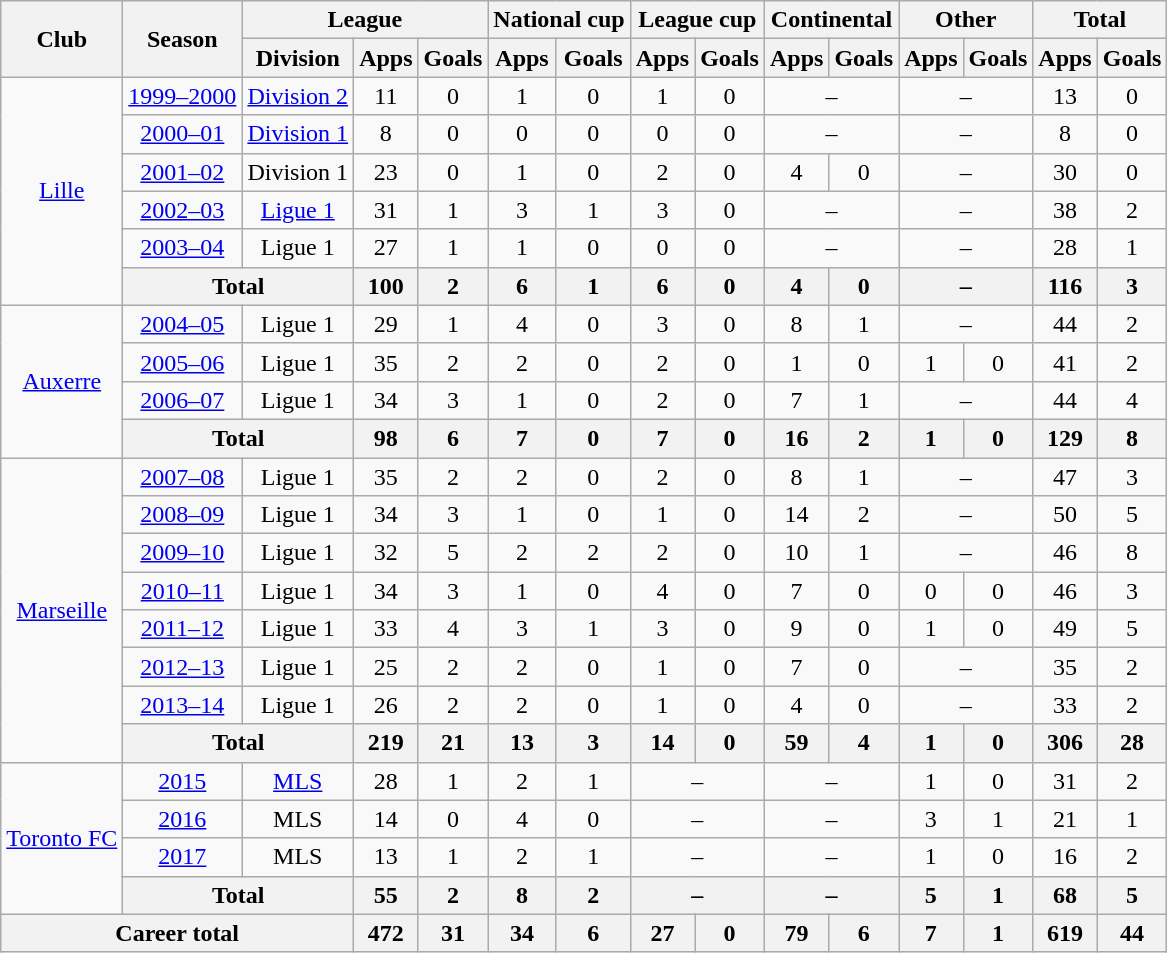<table class="wikitable" style="text-align: center;">
<tr>
<th rowspan="2">Club</th>
<th rowspan="2">Season</th>
<th colspan="3">League</th>
<th colspan="2">National cup</th>
<th colspan="2">League cup</th>
<th colspan="2">Continental</th>
<th colspan="2">Other</th>
<th colspan="2">Total</th>
</tr>
<tr>
<th>Division</th>
<th>Apps</th>
<th>Goals</th>
<th>Apps</th>
<th>Goals</th>
<th>Apps</th>
<th>Goals</th>
<th>Apps</th>
<th>Goals</th>
<th>Apps</th>
<th>Goals</th>
<th>Apps</th>
<th>Goals</th>
</tr>
<tr>
<td rowspan="6"><a href='#'>Lille</a></td>
<td><a href='#'>1999–2000</a></td>
<td><a href='#'>Division 2</a></td>
<td>11</td>
<td>0</td>
<td>1</td>
<td>0</td>
<td>1</td>
<td>0</td>
<td colspan="2">–</td>
<td colspan="2">–</td>
<td>13</td>
<td>0</td>
</tr>
<tr>
<td><a href='#'>2000–01</a></td>
<td><a href='#'>Division 1</a></td>
<td>8</td>
<td>0</td>
<td>0</td>
<td>0</td>
<td>0</td>
<td>0</td>
<td colspan="2">–</td>
<td colspan="2">–</td>
<td>8</td>
<td>0</td>
</tr>
<tr>
<td><a href='#'>2001–02</a></td>
<td>Division 1</td>
<td>23</td>
<td>0</td>
<td>1</td>
<td>0</td>
<td>2</td>
<td>0</td>
<td>4</td>
<td>0</td>
<td colspan="2">–</td>
<td>30</td>
<td>0</td>
</tr>
<tr>
<td><a href='#'>2002–03</a></td>
<td><a href='#'>Ligue 1</a></td>
<td>31</td>
<td>1</td>
<td>3</td>
<td>1</td>
<td>3</td>
<td>0</td>
<td colspan="2">–</td>
<td colspan="2">–</td>
<td>38</td>
<td>2</td>
</tr>
<tr>
<td><a href='#'>2003–04</a></td>
<td>Ligue 1</td>
<td>27</td>
<td>1</td>
<td>1</td>
<td>0</td>
<td>0</td>
<td>0</td>
<td colspan="2">–</td>
<td colspan="2">–</td>
<td>28</td>
<td>1</td>
</tr>
<tr>
<th colspan="2">Total</th>
<th>100</th>
<th>2</th>
<th>6</th>
<th>1</th>
<th>6</th>
<th>0</th>
<th>4</th>
<th>0</th>
<th colspan="2">–</th>
<th>116</th>
<th>3</th>
</tr>
<tr>
<td rowspan="4"><a href='#'>Auxerre</a></td>
<td><a href='#'>2004–05</a></td>
<td>Ligue 1</td>
<td>29</td>
<td>1</td>
<td>4</td>
<td>0</td>
<td>3</td>
<td>0</td>
<td>8</td>
<td>1</td>
<td colspan="2">–</td>
<td>44</td>
<td>2</td>
</tr>
<tr>
<td><a href='#'>2005–06</a></td>
<td>Ligue 1</td>
<td>35</td>
<td>2</td>
<td>2</td>
<td>0</td>
<td>2</td>
<td>0</td>
<td>1</td>
<td>0</td>
<td>1</td>
<td>0</td>
<td>41</td>
<td>2</td>
</tr>
<tr>
<td><a href='#'>2006–07</a></td>
<td>Ligue 1</td>
<td>34</td>
<td>3</td>
<td>1</td>
<td>0</td>
<td>2</td>
<td>0</td>
<td>7</td>
<td>1</td>
<td colspan="2">–</td>
<td>44</td>
<td>4</td>
</tr>
<tr>
<th colspan="2">Total</th>
<th>98</th>
<th>6</th>
<th>7</th>
<th>0</th>
<th>7</th>
<th>0</th>
<th>16</th>
<th>2</th>
<th>1</th>
<th>0</th>
<th>129</th>
<th>8</th>
</tr>
<tr>
<td rowspan="8"><a href='#'>Marseille</a></td>
<td><a href='#'>2007–08</a></td>
<td>Ligue 1</td>
<td>35</td>
<td>2</td>
<td>2</td>
<td>0</td>
<td>2</td>
<td>0</td>
<td>8</td>
<td>1</td>
<td colspan="2">–</td>
<td>47</td>
<td>3</td>
</tr>
<tr>
<td><a href='#'>2008–09</a></td>
<td>Ligue 1</td>
<td>34</td>
<td>3</td>
<td>1</td>
<td>0</td>
<td>1</td>
<td>0</td>
<td>14</td>
<td>2</td>
<td colspan="2">–</td>
<td>50</td>
<td>5</td>
</tr>
<tr>
<td><a href='#'>2009–10</a></td>
<td>Ligue 1</td>
<td>32</td>
<td>5</td>
<td>2</td>
<td>2</td>
<td>2</td>
<td>0</td>
<td>10</td>
<td>1</td>
<td colspan="2">–</td>
<td>46</td>
<td>8</td>
</tr>
<tr>
<td><a href='#'>2010–11</a></td>
<td>Ligue 1</td>
<td>34</td>
<td>3</td>
<td>1</td>
<td>0</td>
<td>4</td>
<td>0</td>
<td>7</td>
<td>0</td>
<td>0</td>
<td>0</td>
<td>46</td>
<td>3</td>
</tr>
<tr>
<td><a href='#'>2011–12</a></td>
<td>Ligue 1</td>
<td>33</td>
<td>4</td>
<td>3</td>
<td>1</td>
<td>3</td>
<td>0</td>
<td>9</td>
<td>0</td>
<td>1</td>
<td>0</td>
<td>49</td>
<td>5</td>
</tr>
<tr>
<td><a href='#'>2012–13</a></td>
<td>Ligue 1</td>
<td>25</td>
<td>2</td>
<td>2</td>
<td>0</td>
<td>1</td>
<td>0</td>
<td>7</td>
<td>0</td>
<td colspan="2">–</td>
<td>35</td>
<td>2</td>
</tr>
<tr>
<td><a href='#'>2013–14</a></td>
<td>Ligue 1</td>
<td>26</td>
<td>2</td>
<td>2</td>
<td>0</td>
<td>1</td>
<td>0</td>
<td>4</td>
<td>0</td>
<td colspan="2">–</td>
<td>33</td>
<td>2</td>
</tr>
<tr>
<th colspan="2">Total</th>
<th>219</th>
<th>21</th>
<th>13</th>
<th>3</th>
<th>14</th>
<th>0</th>
<th>59</th>
<th>4</th>
<th>1</th>
<th>0</th>
<th>306</th>
<th>28</th>
</tr>
<tr>
<td rowspan="4"><a href='#'>Toronto FC</a></td>
<td><a href='#'>2015</a></td>
<td><a href='#'>MLS</a></td>
<td>28</td>
<td>1</td>
<td>2</td>
<td>1</td>
<td colspan="2">–</td>
<td colspan="2">–</td>
<td>1</td>
<td>0</td>
<td>31</td>
<td>2</td>
</tr>
<tr>
<td><a href='#'>2016</a></td>
<td>MLS</td>
<td>14</td>
<td>0</td>
<td>4</td>
<td>0</td>
<td colspan="2">–</td>
<td colspan="2">–</td>
<td>3</td>
<td>1</td>
<td>21</td>
<td>1</td>
</tr>
<tr>
<td><a href='#'>2017</a></td>
<td>MLS</td>
<td>13</td>
<td>1</td>
<td>2</td>
<td>1</td>
<td colspan="2">–</td>
<td colspan="2">–</td>
<td>1</td>
<td>0</td>
<td>16</td>
<td>2</td>
</tr>
<tr>
<th colspan="2">Total</th>
<th>55</th>
<th>2</th>
<th>8</th>
<th>2</th>
<th colspan="2">–</th>
<th colspan="2">–</th>
<th>5</th>
<th>1</th>
<th>68</th>
<th>5</th>
</tr>
<tr>
<th colspan="3">Career total</th>
<th>472</th>
<th>31</th>
<th>34</th>
<th>6</th>
<th>27</th>
<th>0</th>
<th>79</th>
<th>6</th>
<th>7</th>
<th>1</th>
<th>619</th>
<th>44</th>
</tr>
</table>
